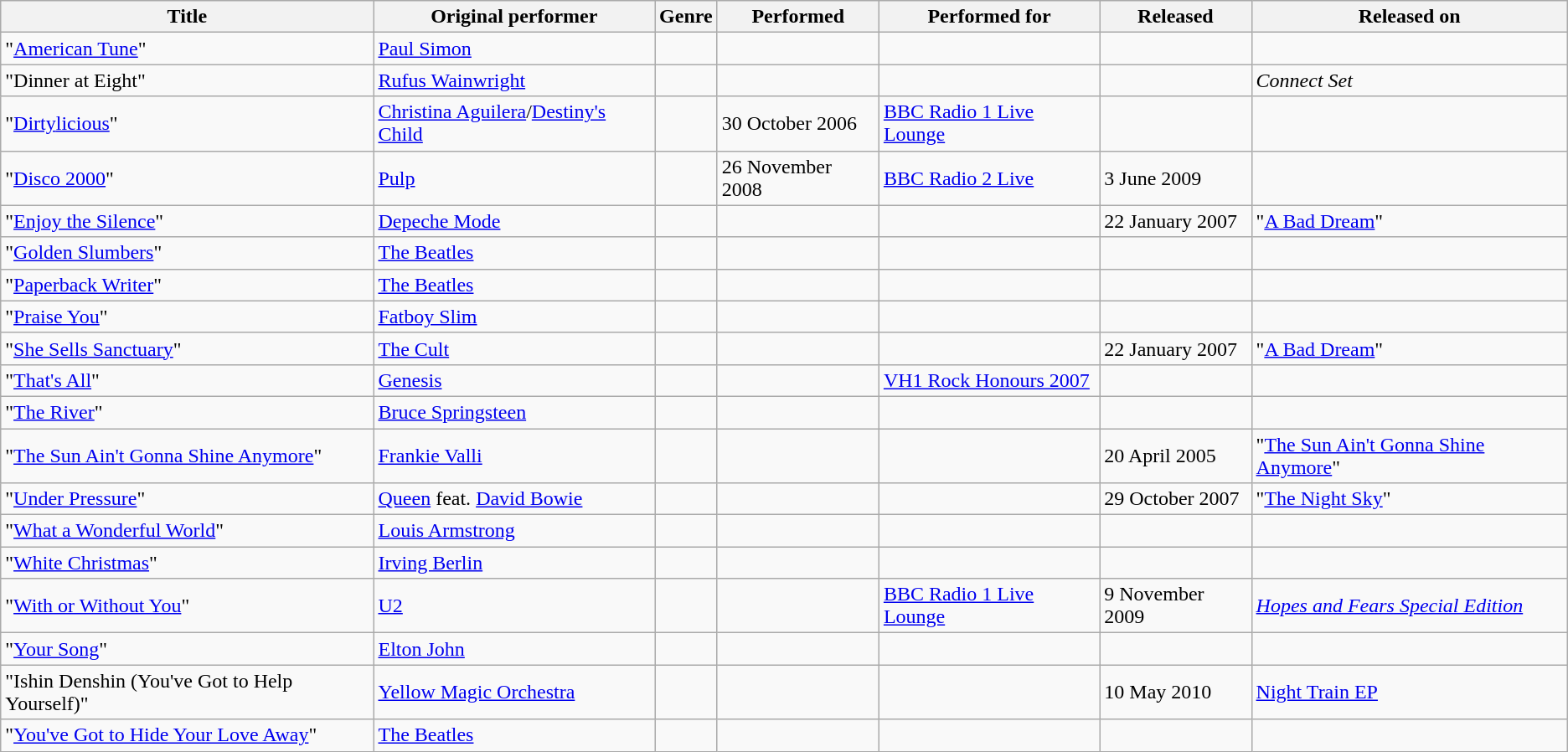<table class="wikitable sortable">
<tr>
<th>Title</th>
<th>Original performer</th>
<th>Genre</th>
<th>Performed</th>
<th>Performed for</th>
<th>Released</th>
<th>Released on</th>
</tr>
<tr>
<td>"<a href='#'>American Tune</a>"</td>
<td><a href='#'>Paul Simon</a></td>
<td></td>
<td></td>
<td></td>
<td></td>
</tr>
<tr>
<td>"Dinner at Eight"</td>
<td><a href='#'>Rufus Wainwright</a></td>
<td></td>
<td></td>
<td></td>
<td></td>
<td><em>Connect Set</em> </td>
</tr>
<tr>
<td>"<a href='#'>Dirty</a><a href='#'>licious</a>"</td>
<td><a href='#'>Christina Aguilera</a>/<a href='#'>Destiny's Child</a></td>
<td></td>
<td>30 October 2006</td>
<td><a href='#'>BBC Radio 1 Live Lounge</a></td>
<td></td>
<td></td>
</tr>
<tr>
<td>"<a href='#'>Disco 2000</a>"</td>
<td><a href='#'>Pulp</a></td>
<td></td>
<td>26 November 2008</td>
<td><a href='#'>BBC Radio 2 Live</a></td>
<td>3 June 2009</td>
<td></td>
</tr>
<tr>
<td>"<a href='#'>Enjoy the Silence</a>"</td>
<td><a href='#'>Depeche Mode</a></td>
<td></td>
<td></td>
<td></td>
<td>22 January 2007</td>
<td>"<a href='#'>A Bad Dream</a>"</td>
</tr>
<tr>
<td>"<a href='#'>Golden Slumbers</a>"</td>
<td><a href='#'>The Beatles</a></td>
<td></td>
<td></td>
<td></td>
<td></td>
<td></td>
</tr>
<tr>
<td>"<a href='#'>Paperback Writer</a>"</td>
<td><a href='#'>The Beatles</a></td>
<td></td>
<td></td>
<td></td>
<td></td>
<td></td>
</tr>
<tr>
<td>"<a href='#'>Praise You</a>"</td>
<td><a href='#'>Fatboy Slim</a></td>
<td></td>
<td></td>
<td></td>
<td></td>
<td></td>
</tr>
<tr>
<td>"<a href='#'>She Sells Sanctuary</a>"</td>
<td><a href='#'>The Cult</a></td>
<td></td>
<td></td>
<td></td>
<td>22 January 2007</td>
<td>"<a href='#'>A Bad Dream</a>"</td>
</tr>
<tr>
<td>"<a href='#'>That's All</a>"</td>
<td><a href='#'>Genesis</a></td>
<td></td>
<td></td>
<td><a href='#'>VH1 Rock Honours 2007</a></td>
<td></td>
<td></td>
</tr>
<tr>
<td>"<a href='#'>The River</a>"</td>
<td><a href='#'>Bruce Springsteen</a></td>
<td></td>
<td></td>
<td></td>
<td></td>
<td></td>
</tr>
<tr>
<td>"<a href='#'>The Sun Ain't Gonna Shine Anymore</a>"</td>
<td><a href='#'>Frankie Valli</a></td>
<td></td>
<td></td>
<td></td>
<td>20 April 2005</td>
<td>"<a href='#'>The Sun Ain't Gonna Shine Anymore</a>"</td>
</tr>
<tr>
<td>"<a href='#'>Under Pressure</a>"</td>
<td><a href='#'>Queen</a> feat. <a href='#'>David Bowie</a></td>
<td></td>
<td></td>
<td></td>
<td>29 October 2007</td>
<td>"<a href='#'>The Night Sky</a>"</td>
</tr>
<tr>
<td>"<a href='#'>What a Wonderful World</a>"</td>
<td><a href='#'>Louis Armstrong</a></td>
<td></td>
<td></td>
<td></td>
<td></td>
<td></td>
</tr>
<tr>
<td>"<a href='#'>White Christmas</a>"</td>
<td><a href='#'>Irving Berlin</a></td>
<td></td>
<td></td>
<td></td>
<td></td>
<td></td>
</tr>
<tr>
<td>"<a href='#'>With or Without You</a>"</td>
<td><a href='#'>U2</a></td>
<td></td>
<td></td>
<td><a href='#'>BBC Radio 1 Live Lounge</a></td>
<td>9 November 2009</td>
<td><em><a href='#'>Hopes and Fears Special Edition</a></em></td>
</tr>
<tr>
<td>"<a href='#'>Your Song</a>"</td>
<td><a href='#'>Elton John</a></td>
<td></td>
<td></td>
<td></td>
<td></td>
<td></td>
</tr>
<tr>
<td>"Ishin Denshin (You've Got to Help Yourself)"</td>
<td><a href='#'>Yellow Magic Orchestra</a></td>
<td></td>
<td></td>
<td></td>
<td>10 May 2010</td>
<td><a href='#'>Night Train EP</a></td>
</tr>
<tr>
<td>"<a href='#'>You've Got to Hide Your Love Away</a>"</td>
<td><a href='#'>The Beatles</a></td>
<td></td>
<td></td>
<td></td>
<td></td>
<td></td>
</tr>
</table>
